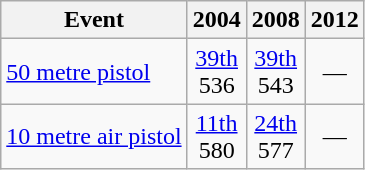<table class="wikitable" style="text-align: center">
<tr>
<th>Event</th>
<th>2004</th>
<th>2008</th>
<th>2012</th>
</tr>
<tr>
<td align=left><a href='#'>50 metre pistol</a></td>
<td><a href='#'>39th</a><br>536</td>
<td><a href='#'>39th</a><br>543</td>
<td>—</td>
</tr>
<tr>
<td align=left><a href='#'>10 metre air pistol</a></td>
<td><a href='#'>11th</a><br>580</td>
<td><a href='#'>24th</a><br>577</td>
<td>—</td>
</tr>
</table>
